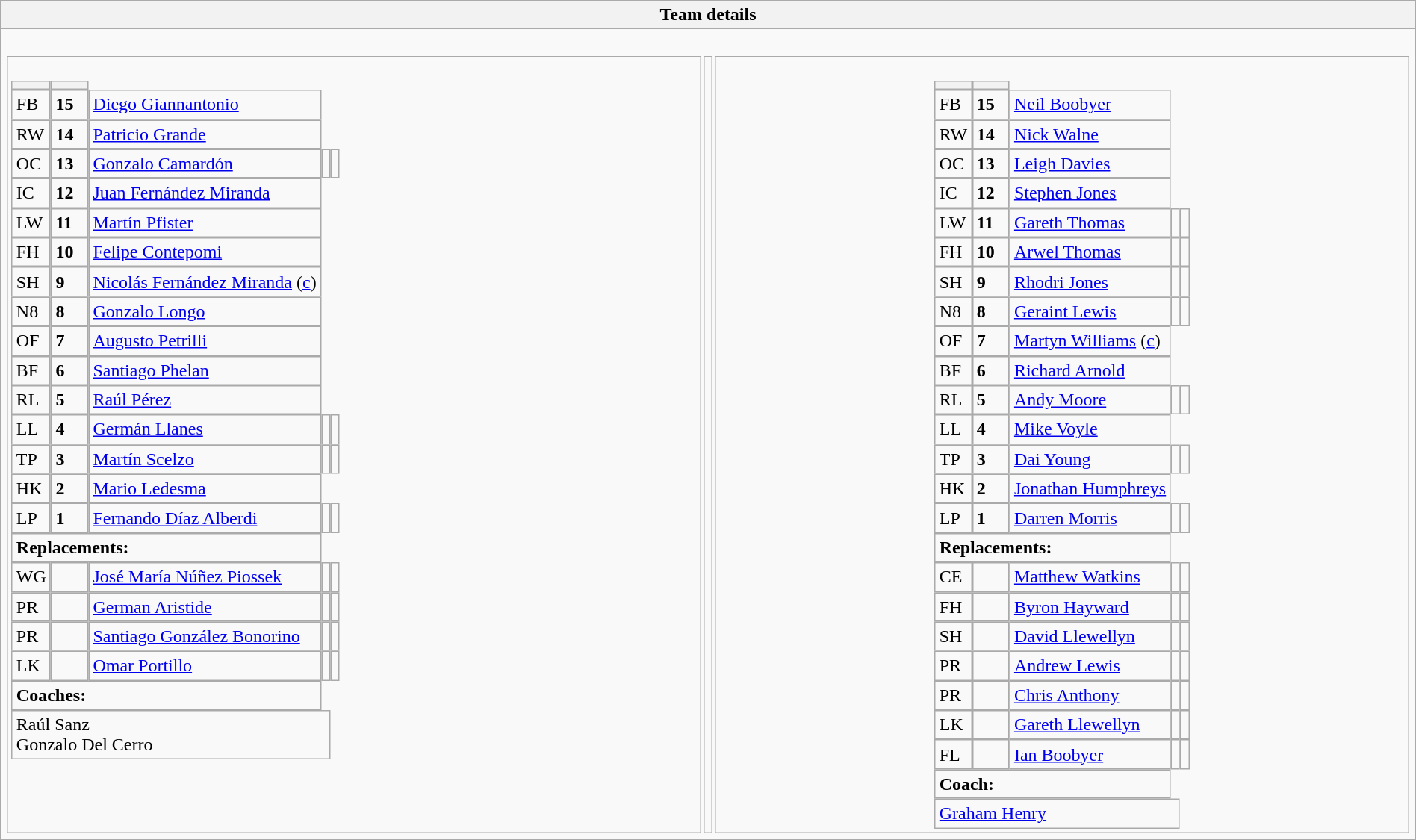<table style="width:100%" class="wikitable collapsible collapsed">
<tr>
<th>Team details</th>
</tr>
<tr>
<td><br><table style="width:100%">
<tr>
<td style="vertical-align:top;width:50%"><br><table cellspacing="0" cellpadding="0">
<tr>
<th width="25"></th>
<th width="25"></th>
</tr>
<tr>
<td>FB</td>
<td><strong>15</strong></td>
<td><a href='#'>Diego Giannantonio</a></td>
</tr>
<tr>
<td>RW</td>
<td><strong>14</strong></td>
<td><a href='#'>Patricio Grande</a></td>
</tr>
<tr>
<td>OC</td>
<td><strong>13</strong></td>
<td><a href='#'>Gonzalo Camardón</a></td>
<td></td>
<td></td>
</tr>
<tr>
<td>IC</td>
<td><strong>12</strong></td>
<td><a href='#'>Juan Fernández Miranda</a></td>
</tr>
<tr>
<td>LW</td>
<td><strong>11</strong></td>
<td><a href='#'>Martín Pfister</a></td>
</tr>
<tr>
<td>FH</td>
<td><strong>10</strong></td>
<td><a href='#'>Felipe Contepomi</a></td>
</tr>
<tr>
<td>SH</td>
<td><strong>9</strong></td>
<td><a href='#'>Nicolás Fernández Miranda</a> (<a href='#'>c</a>)</td>
</tr>
<tr>
<td>N8</td>
<td><strong>8</strong></td>
<td><a href='#'>Gonzalo Longo</a></td>
</tr>
<tr>
<td>OF</td>
<td><strong>7</strong></td>
<td><a href='#'>Augusto Petrilli</a></td>
</tr>
<tr>
<td>BF</td>
<td><strong>6</strong></td>
<td><a href='#'>Santiago Phelan</a></td>
</tr>
<tr>
<td>RL</td>
<td><strong>5</strong></td>
<td><a href='#'>Raúl Pérez</a></td>
</tr>
<tr>
<td>LL</td>
<td><strong>4</strong></td>
<td><a href='#'>Germán Llanes</a></td>
<td></td>
<td></td>
</tr>
<tr>
<td>TP</td>
<td><strong>3</strong></td>
<td><a href='#'>Martín Scelzo</a></td>
<td></td>
<td></td>
</tr>
<tr>
<td>HK</td>
<td><strong>2</strong></td>
<td><a href='#'>Mario Ledesma</a></td>
</tr>
<tr>
<td>LP</td>
<td><strong>1</strong></td>
<td><a href='#'>Fernando Díaz Alberdi</a></td>
<td></td>
<td></td>
</tr>
<tr>
<td colspan=3><strong>Replacements:</strong></td>
</tr>
<tr>
<td>WG</td>
<td><strong> </strong></td>
<td><a href='#'>José María Núñez Piossek</a></td>
<td></td>
<td></td>
</tr>
<tr>
<td>PR</td>
<td><strong> </strong></td>
<td><a href='#'>German Aristide</a></td>
<td></td>
<td></td>
</tr>
<tr>
<td>PR</td>
<td><strong> </strong></td>
<td><a href='#'>Santiago González Bonorino</a></td>
<td></td>
<td></td>
</tr>
<tr>
<td>LK</td>
<td><strong> </strong></td>
<td><a href='#'>Omar Portillo</a></td>
<td></td>
<td></td>
</tr>
<tr>
<td colspan=3><strong>Coaches:</strong></td>
</tr>
<tr>
<td colspan="4">Raúl Sanz<br>Gonzalo Del Cerro</td>
</tr>
</table>
</td>
<td style="vertical-align:top"></td>
<td style="vertical-align:top;width:50%"><br><table cellspacing="0" cellpadding="0" style="margin:auto">
<tr>
<th width="25"></th>
<th width="25"></th>
</tr>
<tr>
<td>FB</td>
<td><strong>15</strong></td>
<td><a href='#'>Neil Boobyer</a></td>
</tr>
<tr>
<td>RW</td>
<td><strong>14</strong></td>
<td><a href='#'>Nick Walne</a></td>
</tr>
<tr>
<td>OC</td>
<td><strong>13</strong></td>
<td><a href='#'>Leigh Davies</a></td>
</tr>
<tr>
<td>IC</td>
<td><strong>12</strong></td>
<td><a href='#'>Stephen Jones</a></td>
</tr>
<tr>
<td>LW</td>
<td><strong>11</strong></td>
<td><a href='#'>Gareth Thomas</a></td>
<td></td>
<td></td>
</tr>
<tr>
<td>FH</td>
<td><strong>10</strong></td>
<td><a href='#'>Arwel Thomas</a></td>
<td></td>
<td></td>
</tr>
<tr>
<td>SH</td>
<td><strong>9</strong></td>
<td><a href='#'>Rhodri Jones</a></td>
<td></td>
<td></td>
</tr>
<tr>
<td>N8</td>
<td><strong>8</strong></td>
<td><a href='#'>Geraint Lewis</a></td>
<td></td>
<td></td>
</tr>
<tr>
<td>OF</td>
<td><strong>7</strong></td>
<td><a href='#'>Martyn Williams</a> (<a href='#'>c</a>)</td>
</tr>
<tr>
<td>BF</td>
<td><strong>6</strong></td>
<td><a href='#'>Richard Arnold</a></td>
</tr>
<tr>
<td>RL</td>
<td><strong>5</strong></td>
<td><a href='#'>Andy Moore</a></td>
<td></td>
<td></td>
</tr>
<tr>
<td>LL</td>
<td><strong>4</strong></td>
<td><a href='#'>Mike Voyle</a></td>
</tr>
<tr>
<td>TP</td>
<td><strong>3</strong></td>
<td><a href='#'>Dai Young</a></td>
<td></td>
<td></td>
</tr>
<tr>
<td>HK</td>
<td><strong>2</strong></td>
<td><a href='#'>Jonathan Humphreys</a></td>
</tr>
<tr>
<td>LP</td>
<td><strong>1</strong></td>
<td><a href='#'>Darren Morris</a></td>
<td></td>
<td></td>
</tr>
<tr>
<td colspan=3><strong>Replacements:</strong></td>
</tr>
<tr>
<td>CE</td>
<td><strong> </strong></td>
<td><a href='#'>Matthew Watkins</a></td>
<td></td>
<td></td>
</tr>
<tr>
<td>FH</td>
<td><strong> </strong></td>
<td><a href='#'>Byron Hayward</a></td>
<td></td>
<td></td>
</tr>
<tr>
<td>SH</td>
<td><strong> </strong></td>
<td><a href='#'>David Llewellyn</a></td>
<td></td>
<td></td>
</tr>
<tr>
<td>PR</td>
<td><strong> </strong></td>
<td><a href='#'>Andrew Lewis</a></td>
<td></td>
<td></td>
</tr>
<tr>
<td>PR</td>
<td><strong> </strong></td>
<td><a href='#'>Chris Anthony</a></td>
<td></td>
<td></td>
</tr>
<tr>
<td>LK</td>
<td><strong> </strong></td>
<td><a href='#'>Gareth Llewellyn</a></td>
<td></td>
<td></td>
</tr>
<tr>
<td>FL</td>
<td><strong> </strong></td>
<td><a href='#'>Ian Boobyer</a></td>
<td></td>
<td></td>
</tr>
<tr>
<td colspan=3><strong>Coach:</strong></td>
</tr>
<tr>
<td colspan="4"><a href='#'>Graham Henry</a></td>
</tr>
</table>
</td>
</tr>
</table>
</td>
</tr>
</table>
